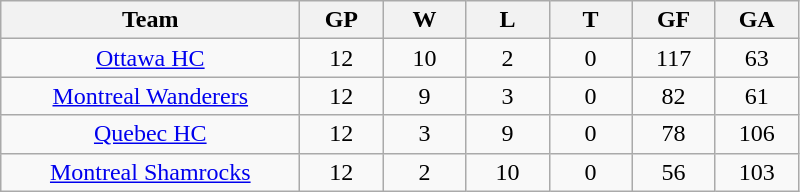<table class="wikitable" style="text-align:center;">
<tr>
<th style="width:12em">Team</th>
<th style="width:3em">GP</th>
<th style="width:3em">W</th>
<th style="width:3em">L</th>
<th style="width:3em">T</th>
<th style="width:3em">GF</th>
<th style="width:3em">GA</th>
</tr>
<tr>
<td><a href='#'>Ottawa HC</a></td>
<td>12</td>
<td>10</td>
<td>2</td>
<td>0</td>
<td>117</td>
<td>63</td>
</tr>
<tr>
<td><a href='#'>Montreal Wanderers</a></td>
<td>12</td>
<td>9</td>
<td>3</td>
<td>0</td>
<td>82</td>
<td>61</td>
</tr>
<tr>
<td><a href='#'>Quebec HC</a></td>
<td>12</td>
<td>3</td>
<td>9</td>
<td>0</td>
<td>78</td>
<td>106</td>
</tr>
<tr>
<td><a href='#'>Montreal Shamrocks</a></td>
<td>12</td>
<td>2</td>
<td>10</td>
<td>0</td>
<td>56</td>
<td>103</td>
</tr>
</table>
